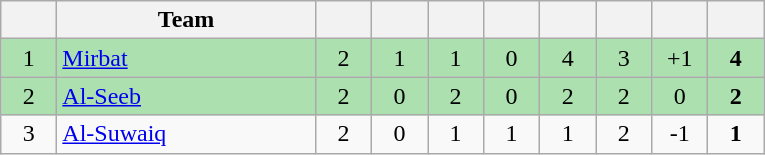<table class="wikitable" style="text-align: center;">
<tr>
<th width=30></th>
<th width=165>Team</th>
<th width=30></th>
<th width=30></th>
<th width=30></th>
<th width=30></th>
<th width=30></th>
<th width=30></th>
<th width=30></th>
<th width=30></th>
</tr>
<tr bgcolor=#ACE1AF>
<td>1</td>
<td align=left><a href='#'>Mirbat</a></td>
<td>2</td>
<td>1</td>
<td>1</td>
<td>0</td>
<td>4</td>
<td>3</td>
<td>+1</td>
<td><strong>4</strong></td>
</tr>
<tr bgcolor=#ACE1AF>
<td>2</td>
<td align=left><a href='#'>Al-Seeb</a></td>
<td>2</td>
<td>0</td>
<td>2</td>
<td>0</td>
<td>2</td>
<td>2</td>
<td>0</td>
<td><strong>2</strong></td>
</tr>
<tr>
<td>3</td>
<td align=left><a href='#'>Al-Suwaiq</a></td>
<td>2</td>
<td>0</td>
<td>1</td>
<td>1</td>
<td>1</td>
<td>2</td>
<td>-1</td>
<td><strong>1</strong></td>
</tr>
</table>
